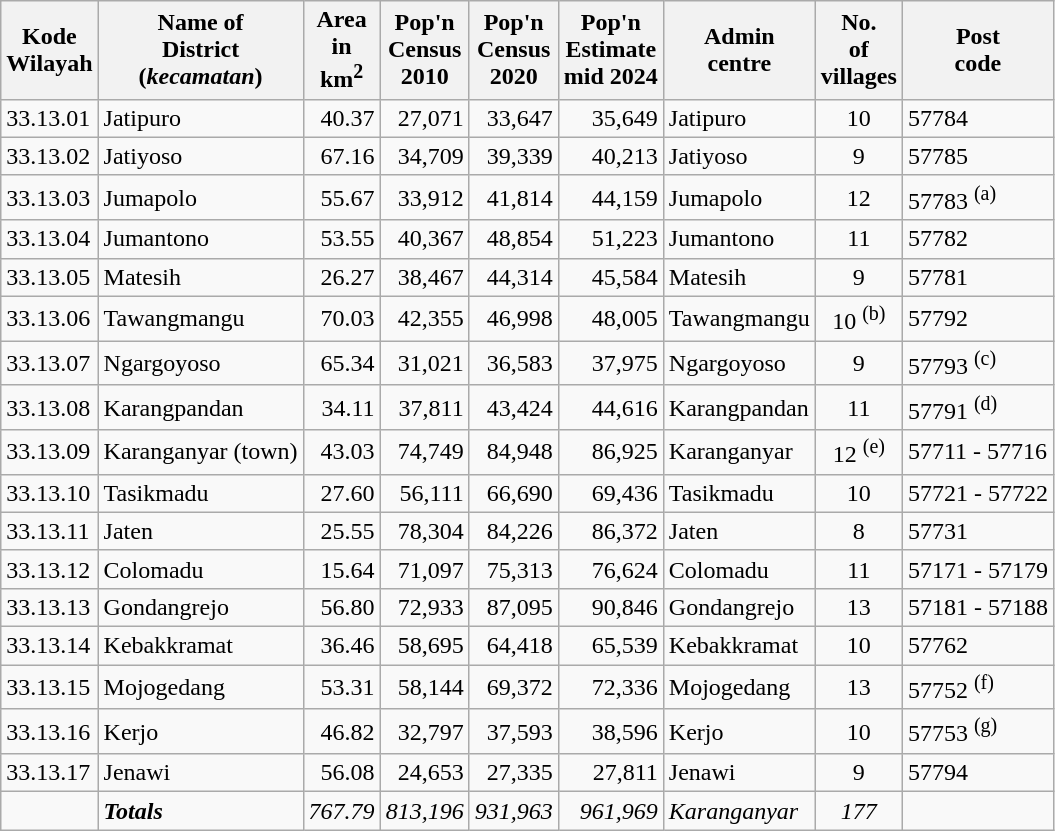<table class="sortable wikitable">
<tr>
<th>Kode <br>Wilayah</th>
<th>Name of<br>District<br>(<em>kecamatan</em>)</th>
<th>Area <br> in<br>km<sup>2</sup></th>
<th>Pop'n<br>Census<br>2010</th>
<th>Pop'n<br>Census<br>2020</th>
<th>Pop'n<br>Estimate<br>mid 2024</th>
<th>Admin<br>centre</th>
<th>No.<br>of<br>villages</th>
<th>Post<br>code</th>
</tr>
<tr>
<td>33.13.01</td>
<td>Jatipuro </td>
<td align="right">40.37</td>
<td align="right">27,071</td>
<td align="right">33,647</td>
<td align="right">35,649</td>
<td>Jatipuro</td>
<td align="center">10</td>
<td>57784</td>
</tr>
<tr>
<td>33.13.02</td>
<td>Jatiyoso </td>
<td align="right">67.16</td>
<td align="right">34,709</td>
<td align="right">39,339</td>
<td align="right">40,213</td>
<td>Jatiyoso</td>
<td align="center">9</td>
<td>57785</td>
</tr>
<tr>
<td>33.13.03</td>
<td>Jumapolo </td>
<td align="right">55.67</td>
<td align="right">33,912</td>
<td align="right">41,814</td>
<td align="right">44,159</td>
<td>Jumapolo</td>
<td align="center">12</td>
<td>57783 <sup>(a)</sup></td>
</tr>
<tr>
<td>33.13.04</td>
<td>Jumantono </td>
<td align="right">53.55</td>
<td align="right">40,367</td>
<td align="right">48,854</td>
<td align="right">51,223</td>
<td>Jumantono</td>
<td align="center">11</td>
<td>57782</td>
</tr>
<tr>
<td>33.13.05</td>
<td>Matesih </td>
<td align="right">26.27</td>
<td align="right">38,467</td>
<td align="right">44,314</td>
<td align="right">45,584</td>
<td>Matesih</td>
<td align="center">9</td>
<td>57781</td>
</tr>
<tr>
<td>33.13.06</td>
<td>Tawangmangu </td>
<td align="right">70.03</td>
<td align="right">42,355</td>
<td align="right">46,998</td>
<td align="right">48,005</td>
<td>Tawangmangu</td>
<td align="center">10 <sup>(b)</sup></td>
<td>57792</td>
</tr>
<tr>
<td>33.13.07</td>
<td>Ngargoyoso </td>
<td align="right">65.34</td>
<td align="right">31,021</td>
<td align="right">36,583</td>
<td align="right">37,975</td>
<td>Ngargoyoso</td>
<td align="center">9</td>
<td>57793 <sup>(c)</sup></td>
</tr>
<tr>
<td>33.13.08</td>
<td>Karangpandan </td>
<td align="right">34.11</td>
<td align="right">37,811</td>
<td align="right">43,424</td>
<td align="right">44,616</td>
<td>Karangpandan</td>
<td align="center">11</td>
<td>57791 <sup>(d)</sup></td>
</tr>
<tr>
<td>33.13.09</td>
<td>Karanganyar  (town)</td>
<td align="right">43.03</td>
<td align="right">74,749</td>
<td align="right">84,948</td>
<td align="right">86,925</td>
<td>Karanganyar</td>
<td align="center">12 <sup>(e)</sup></td>
<td>57711 - 57716</td>
</tr>
<tr>
<td>33.13.10</td>
<td>Tasikmadu </td>
<td align="right">27.60</td>
<td align="right">56,111</td>
<td align="right">66,690</td>
<td align="right">69,436</td>
<td>Tasikmadu</td>
<td align="center">10</td>
<td>57721 - 57722</td>
</tr>
<tr>
<td>33.13.11</td>
<td>Jaten </td>
<td align="right">25.55</td>
<td align="right">78,304</td>
<td align="right">84,226</td>
<td align="right">86,372</td>
<td>Jaten</td>
<td align="center">8</td>
<td>57731</td>
</tr>
<tr>
<td>33.13.12</td>
<td>Colomadu </td>
<td align="right">15.64</td>
<td align="right">71,097</td>
<td align="right">75,313</td>
<td align="right">76,624</td>
<td>Colomadu</td>
<td align="center">11</td>
<td>57171 - 57179</td>
</tr>
<tr>
<td>33.13.13</td>
<td>Gondangrejo </td>
<td align="right">56.80</td>
<td align="right">72,933</td>
<td align="right">87,095</td>
<td align="right">90,846</td>
<td>Gondangrejo</td>
<td align="center">13</td>
<td>57181 - 57188</td>
</tr>
<tr>
<td>33.13.14</td>
<td>Kebakkramat </td>
<td align="right">36.46</td>
<td align="right">58,695</td>
<td align="right">64,418</td>
<td align="right">65,539</td>
<td>Kebakkramat</td>
<td align="center">10</td>
<td>57762</td>
</tr>
<tr>
<td>33.13.15</td>
<td>Mojogedang </td>
<td align="right">53.31</td>
<td align="right">58,144</td>
<td align="right">69,372</td>
<td align="right">72,336</td>
<td>Mojogedang</td>
<td align="center">13</td>
<td>57752 <sup>(f)</sup></td>
</tr>
<tr>
<td>33.13.16</td>
<td>Kerjo </td>
<td align="right">46.82</td>
<td align="right">32,797</td>
<td align="right">37,593</td>
<td align="right">38,596</td>
<td>Kerjo</td>
<td align="center">10</td>
<td>57753 <sup>(g)</sup></td>
</tr>
<tr>
<td>33.13.17</td>
<td>Jenawi </td>
<td align="right">56.08</td>
<td align="right">24,653</td>
<td align="right">27,335</td>
<td align="right">27,811</td>
<td>Jenawi</td>
<td align="center">9</td>
<td>57794</td>
</tr>
<tr>
<td></td>
<td><strong><em>Totals</em></strong></td>
<td align="right"><em>767.79</em></td>
<td align="right"><em>813,196</em></td>
<td align="right"><em>931,963</em></td>
<td align="right"><em>961,969</em></td>
<td><em>Karanganyar</em></td>
<td align="center"><em>177</em></td>
<td></td>
</tr>
</table>
